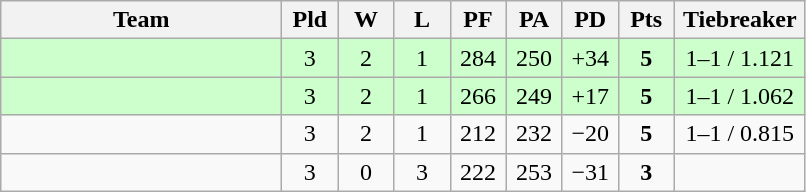<table class=wikitable style="text-align:center">
<tr>
<th width=180>Team</th>
<th width=30>Pld</th>
<th width=30>W</th>
<th width=30>L</th>
<th width=30>PF</th>
<th width=30>PA</th>
<th width=30>PD</th>
<th width=30>Pts</th>
<th width=80>Tiebreaker</th>
</tr>
<tr bgcolor="#ccffcc">
<td align=left></td>
<td>3</td>
<td>2</td>
<td>1</td>
<td>284</td>
<td>250</td>
<td>+34</td>
<td><strong>5</strong></td>
<td>1–1 / 1.121</td>
</tr>
<tr bgcolor="#ccffcc">
<td align=left></td>
<td>3</td>
<td>2</td>
<td>1</td>
<td>266</td>
<td>249</td>
<td>+17</td>
<td><strong>5</strong></td>
<td>1–1 / 1.062</td>
</tr>
<tr align=center>
<td align=left></td>
<td>3</td>
<td>2</td>
<td>1</td>
<td>212</td>
<td>232</td>
<td>−20</td>
<td><strong>5</strong></td>
<td>1–1 / 0.815</td>
</tr>
<tr align=center>
<td align=left></td>
<td>3</td>
<td>0</td>
<td>3</td>
<td>222</td>
<td>253</td>
<td>−31</td>
<td><strong>3</strong></td>
<td></td>
</tr>
</table>
